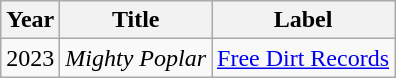<table class="wikitable">
<tr>
<th rowspan="1">Year</th>
<th rowspan="1">Title</th>
<th rowspan="1">Label</th>
</tr>
<tr>
<td align="center">2023</td>
<td align="left"><em>Mighty Poplar</em></td>
<td align="left"><a href='#'>Free Dirt Records</a></td>
</tr>
</table>
